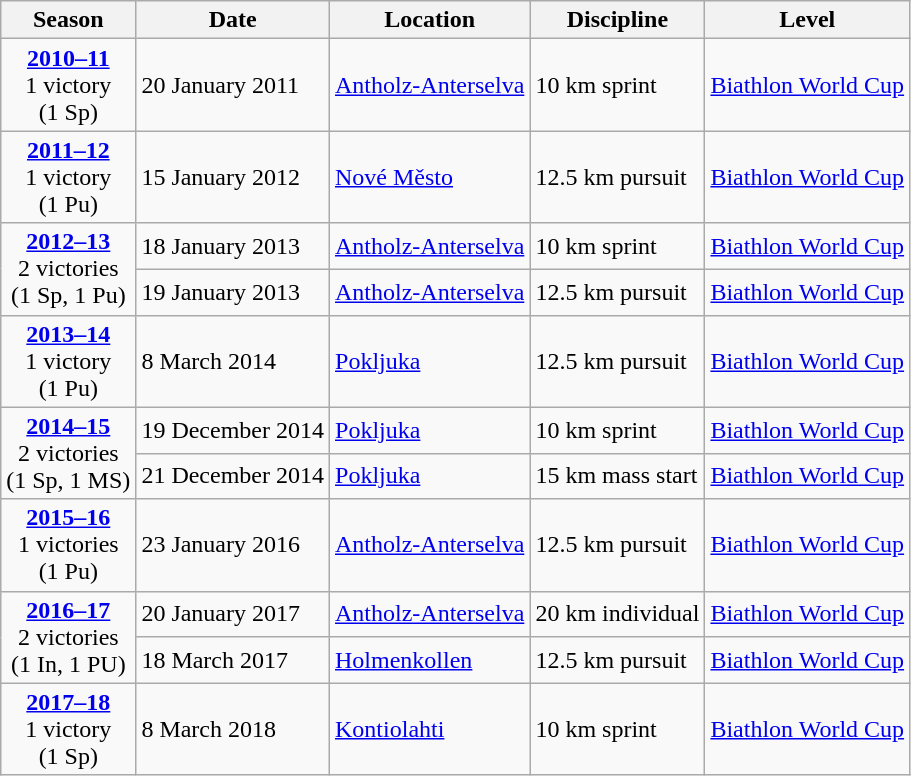<table class="wikitable">
<tr>
<th>Season</th>
<th>Date</th>
<th>Location</th>
<th>Discipline</th>
<th>Level</th>
</tr>
<tr>
<td rowspan="1" style="text-align:center;"><strong><a href='#'>2010–11</a></strong> <br> 1 victory <br> (1 Sp)</td>
<td>20 January 2011</td>
<td> <a href='#'>Antholz-Anterselva</a></td>
<td>10 km sprint</td>
<td><a href='#'>Biathlon World Cup</a></td>
</tr>
<tr>
<td rowspan="1" style="text-align:center;"><strong><a href='#'>2011–12</a></strong> <br> 1 victory <br> (1 Pu)</td>
<td>15 January 2012</td>
<td> <a href='#'>Nové Město</a></td>
<td>12.5 km pursuit</td>
<td><a href='#'>Biathlon World Cup</a></td>
</tr>
<tr>
<td rowspan="2" style="text-align:center;"><strong><a href='#'>2012–13</a></strong> <br> 2 victories <br> (1 Sp, 1 Pu)</td>
<td>18 January 2013</td>
<td> <a href='#'>Antholz-Anterselva</a></td>
<td>10 km sprint</td>
<td><a href='#'>Biathlon World Cup</a></td>
</tr>
<tr>
<td>19 January 2013</td>
<td> <a href='#'>Antholz-Anterselva</a></td>
<td>12.5 km pursuit</td>
<td><a href='#'>Biathlon World Cup</a></td>
</tr>
<tr>
<td rowspan="1" style="text-align:center;"><strong><a href='#'>2013–14</a></strong> <br> 1 victory <br> (1 Pu)</td>
<td>8 March 2014</td>
<td> <a href='#'>Pokljuka</a></td>
<td>12.5 km pursuit</td>
<td><a href='#'>Biathlon World Cup</a></td>
</tr>
<tr>
<td rowspan="2" style="text-align:center;"><strong><a href='#'>2014–15</a></strong> <br> 2 victories <br> (1 Sp, 1 MS)</td>
<td>19 December 2014</td>
<td> <a href='#'>Pokljuka</a></td>
<td>10 km sprint</td>
<td><a href='#'>Biathlon World Cup</a></td>
</tr>
<tr>
<td>21 December 2014</td>
<td> <a href='#'>Pokljuka</a></td>
<td>15 km mass start</td>
<td><a href='#'>Biathlon World Cup</a></td>
</tr>
<tr>
<td rowspan="1" style="text-align:center;"><strong><a href='#'>2015–16</a></strong> <br> 1 victories <br> (1 Pu)</td>
<td>23 January 2016</td>
<td> <a href='#'>Antholz-Anterselva</a></td>
<td>12.5 km pursuit</td>
<td><a href='#'>Biathlon World Cup</a></td>
</tr>
<tr>
<td rowspan="2" style="text-align:center;"><strong><a href='#'>2016–17</a></strong> <br> 2 victories <br> (1 In, 1 PU)</td>
<td>20 January 2017</td>
<td> <a href='#'>Antholz-Anterselva</a></td>
<td>20 km individual</td>
<td><a href='#'>Biathlon World Cup</a></td>
</tr>
<tr>
<td>18 March 2017</td>
<td> <a href='#'>Holmenkollen</a></td>
<td>12.5 km pursuit</td>
<td><a href='#'>Biathlon World Cup</a></td>
</tr>
<tr>
<td rowspan="1" style="text-align:center;"><strong><a href='#'>2017–18</a></strong> <br> 1 victory <br> (1 Sp)</td>
<td>8 March 2018</td>
<td> <a href='#'>Kontiolahti</a></td>
<td>10 km sprint</td>
<td><a href='#'>Biathlon World Cup</a></td>
</tr>
</table>
